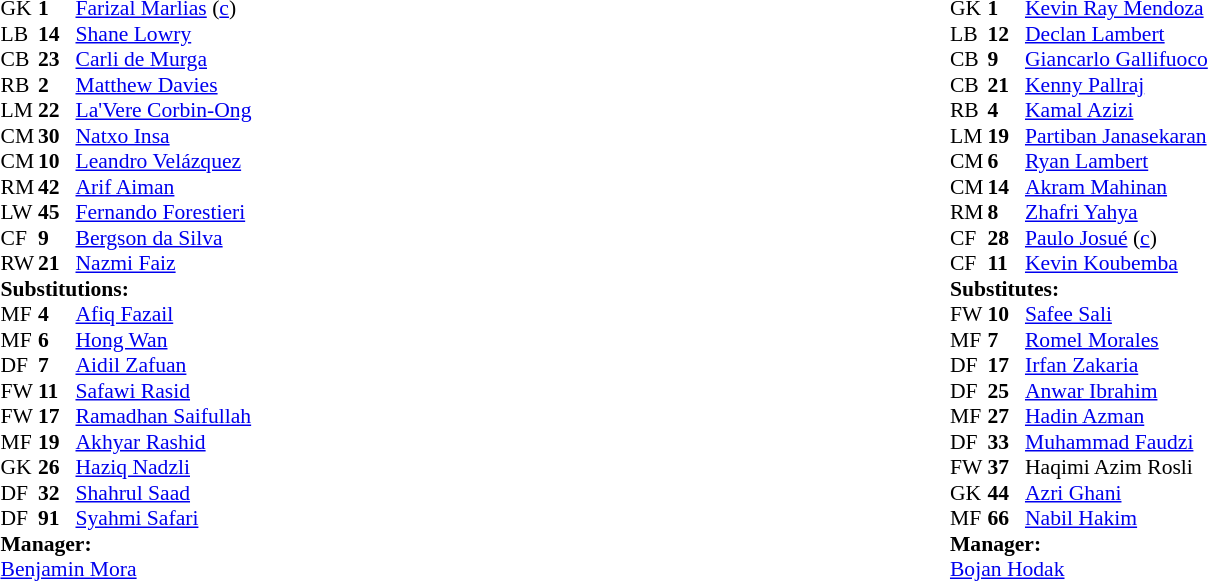<table width="100%">
<tr>
<td valign="top" width="50%"><br><table style="font-size: 90%" cellspacing="0" cellpadding="0">
<tr>
<td colspan="4"></td>
</tr>
<tr>
<th width="25"></th>
<th width="25"></th>
</tr>
<tr>
<td>GK</td>
<td><strong>1</strong></td>
<td> <a href='#'>Farizal Marlias</a> (<a href='#'>c</a>)</td>
</tr>
<tr>
<td>LB</td>
<td><strong>14</strong></td>
<td> <a href='#'>Shane Lowry</a></td>
</tr>
<tr>
<td>CB</td>
<td><strong>23</strong></td>
<td> <a href='#'>Carli de Murga</a></td>
</tr>
<tr>
<td>RB</td>
<td><strong>2</strong></td>
<td> <a href='#'>Matthew Davies</a></td>
<td></td>
<td></td>
</tr>
<tr>
<td>LM</td>
<td><strong>22</strong></td>
<td> <a href='#'>La'Vere Corbin-Ong</a></td>
</tr>
<tr>
<td>CM</td>
<td><strong>30</strong></td>
<td> <a href='#'>Natxo Insa</a></td>
<td></td>
<td></td>
</tr>
<tr>
<td>CM</td>
<td><strong>10</strong></td>
<td> <a href='#'>Leandro Velázquez</a></td>
<td></td>
<td></td>
</tr>
<tr>
<td>RM</td>
<td><strong>42</strong></td>
<td> <a href='#'>Arif Aiman</a></td>
<td></td>
<td></td>
</tr>
<tr>
<td>LW</td>
<td><strong>45</strong></td>
<td> <a href='#'>Fernando Forestieri</a></td>
</tr>
<tr>
<td>CF</td>
<td><strong>9</strong></td>
<td> <a href='#'>Bergson da Silva</a></td>
</tr>
<tr>
<td>RW</td>
<td><strong>21</strong></td>
<td> <a href='#'>Nazmi Faiz</a></td>
<td></td>
<td></td>
</tr>
<tr>
<td colspan=4><strong>Substitutions:</strong></td>
</tr>
<tr>
<td>MF</td>
<td><strong>4</strong></td>
<td> <a href='#'>Afiq Fazail</a></td>
<td></td>
<td></td>
</tr>
<tr>
<td>MF</td>
<td><strong>6</strong></td>
<td> <a href='#'>Hong Wan</a></td>
<td></td>
<td></td>
</tr>
<tr>
<td>DF</td>
<td><strong>7</strong></td>
<td> <a href='#'>Aidil Zafuan</a></td>
</tr>
<tr>
<td>FW</td>
<td><strong>11</strong></td>
<td> <a href='#'>Safawi Rasid</a></td>
<td></td>
<td></td>
</tr>
<tr>
<td>FW</td>
<td><strong>17</strong></td>
<td> <a href='#'>Ramadhan Saifullah</a></td>
<td></td>
<td></td>
</tr>
<tr>
<td>MF</td>
<td><strong>19</strong></td>
<td> <a href='#'>Akhyar Rashid</a></td>
</tr>
<tr>
<td>GK</td>
<td><strong>26</strong></td>
<td> <a href='#'>Haziq Nadzli</a></td>
</tr>
<tr>
<td>DF</td>
<td><strong>32</strong></td>
<td> <a href='#'>Shahrul Saad</a></td>
<td></td>
<td></td>
</tr>
<tr>
<td>DF</td>
<td><strong>91</strong></td>
<td> <a href='#'>Syahmi Safari</a></td>
</tr>
<tr>
<td colspan=4><strong>Manager:</strong></td>
</tr>
<tr>
<td colspan="4"> <a href='#'>Benjamin Mora</a></td>
</tr>
</table>
</td>
<td valign="top"></td>
<td valign="top" width="50%"><br><table style="font-size: 90%" cellspacing="0" cellpadding="0">
<tr>
<td colspan="4"></td>
</tr>
<tr>
<th width="25"></th>
<th width="25"></th>
</tr>
<tr>
<td>GK</td>
<td><strong>1</strong></td>
<td> <a href='#'>Kevin Ray Mendoza</a></td>
<td></td>
<td></td>
</tr>
<tr>
<td>LB</td>
<td><strong>12</strong></td>
<td> <a href='#'>Declan Lambert</a></td>
<td></td>
<td></td>
</tr>
<tr>
<td>CB</td>
<td><strong>9</strong></td>
<td> <a href='#'>Giancarlo Gallifuoco</a></td>
</tr>
<tr>
<td>CB</td>
<td><strong>21</strong></td>
<td> <a href='#'>Kenny Pallraj</a></td>
<td></td>
<td></td>
</tr>
<tr>
<td>RB</td>
<td><strong>4</strong></td>
<td> <a href='#'>Kamal Azizi</a></td>
</tr>
<tr>
<td>LM</td>
<td><strong>19</strong></td>
<td> <a href='#'>Partiban Janasekaran</a></td>
<td></td>
<td></td>
</tr>
<tr>
<td>CM</td>
<td><strong>6</strong></td>
<td> <a href='#'>Ryan Lambert</a></td>
<td></td>
<td></td>
</tr>
<tr>
<td>CM</td>
<td><strong>14</strong></td>
<td> <a href='#'>Akram Mahinan</a></td>
</tr>
<tr>
<td>RM</td>
<td><strong>8</strong></td>
<td> <a href='#'>Zhafri Yahya</a></td>
<td></td>
<td></td>
</tr>
<tr>
<td>CF</td>
<td><strong>28</strong></td>
<td> <a href='#'>Paulo Josué</a> (<a href='#'>c</a>)</td>
</tr>
<tr>
<td>CF</td>
<td><strong>11</strong></td>
<td> <a href='#'>Kevin Koubemba</a></td>
</tr>
<tr>
<td colspan=4><strong>Substitutes:</strong></td>
</tr>
<tr>
<td>FW</td>
<td><strong>10</strong></td>
<td> <a href='#'>Safee Sali</a></td>
</tr>
<tr>
<td>MF</td>
<td><strong>7</strong></td>
<td> <a href='#'>Romel Morales</a></td>
</tr>
<tr>
<td>DF</td>
<td><strong>17</strong></td>
<td> <a href='#'>Irfan Zakaria</a></td>
<td></td>
<td></td>
</tr>
<tr>
<td>DF</td>
<td><strong>25</strong></td>
<td> <a href='#'>Anwar Ibrahim</a></td>
</tr>
<tr>
<td>MF</td>
<td><strong>27</strong></td>
<td> <a href='#'>Hadin Azman</a></td>
<td></td>
<td></td>
</tr>
<tr>
<td>DF</td>
<td><strong>33</strong></td>
<td> <a href='#'>Muhammad Faudzi</a></td>
</tr>
<tr>
<td>FW</td>
<td><strong>37</strong></td>
<td> Haqimi Azim Rosli</td>
<td></td>
<td></td>
</tr>
<tr>
<td>GK</td>
<td><strong>44</strong></td>
<td> <a href='#'>Azri Ghani</a></td>
</tr>
<tr>
<td>MF</td>
<td><strong>66</strong></td>
<td> <a href='#'>Nabil Hakim</a></td>
<td></td>
<td></td>
</tr>
<tr>
<td colspan=4><strong>Manager:</strong></td>
</tr>
<tr>
<td colspan="4"> <a href='#'>Bojan Hodak</a></td>
</tr>
</table>
</td>
</tr>
</table>
